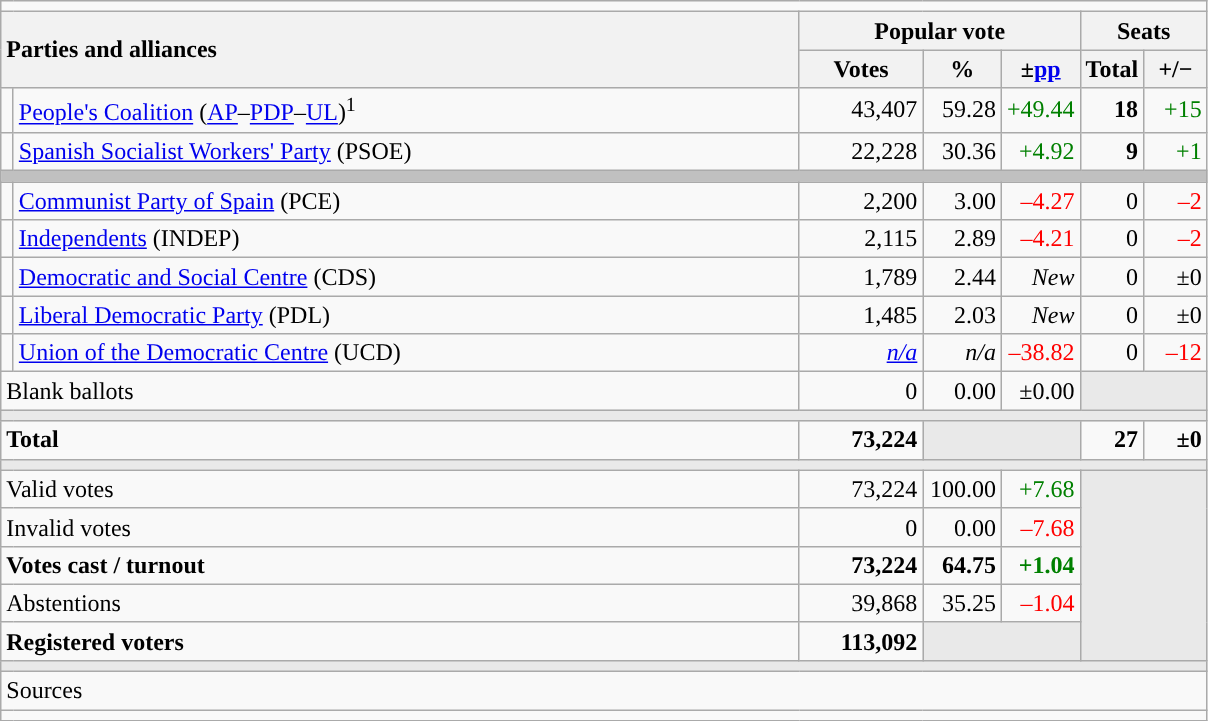<table class="wikitable" style="text-align:right;">
<tr>
<td colspan="7"></td>
</tr>
<tr>
<th style="text-align:left;" rowspan="2" colspan="2" width="525">Parties and alliances</th>
<th colspan="3">Popular vote</th>
<th colspan="2">Seats</th>
</tr>
<tr>
<th width="75">Votes</th>
<th width="45">%</th>
<th width="45">±<a href='#'>pp</a></th>
<th width="35">Total</th>
<th width="35">+/−</th>
</tr>
<tr>
<td width="1" style="color:inherit;background:"></td>
<td align="left"><a href='#'>People's Coalition</a> (<a href='#'>AP</a>–<a href='#'>PDP</a>–<a href='#'>UL</a>)<sup>1</sup></td>
<td>43,407</td>
<td>59.28</td>
<td style="color:green;">+49.44</td>
<td><strong>18</strong></td>
<td style="color:green;">+15</td>
</tr>
<tr>
<td style="color:inherit;background:"></td>
<td align="left"><a href='#'>Spanish Socialist Workers' Party</a> (PSOE)</td>
<td>22,228</td>
<td>30.36</td>
<td style="color:green;">+4.92</td>
<td><strong>9</strong></td>
<td style="color:green;">+1</td>
</tr>
<tr>
<td colspan="7" bgcolor="#C0C0C0"></td>
</tr>
<tr>
<td style="color:inherit;background:"></td>
<td align="left"><a href='#'>Communist Party of Spain</a> (PCE)</td>
<td>2,200</td>
<td>3.00</td>
<td style="color:red;">–4.27</td>
<td>0</td>
<td style="color:red;">–2</td>
</tr>
<tr>
<td style="color:inherit;background:"></td>
<td align="left"><a href='#'>Independents</a> (INDEP)</td>
<td>2,115</td>
<td>2.89</td>
<td style="color:red;">–4.21</td>
<td>0</td>
<td style="color:red;">–2</td>
</tr>
<tr>
<td style="color:inherit;background:"></td>
<td align="left"><a href='#'>Democratic and Social Centre</a> (CDS)</td>
<td>1,789</td>
<td>2.44</td>
<td><em>New</em></td>
<td>0</td>
<td>±0</td>
</tr>
<tr>
<td style="color:inherit;background:"></td>
<td align="left"><a href='#'>Liberal Democratic Party</a> (PDL)</td>
<td>1,485</td>
<td>2.03</td>
<td><em>New</em></td>
<td>0</td>
<td>±0</td>
</tr>
<tr>
<td style="color:inherit;background:"></td>
<td align="left"><a href='#'>Union of the Democratic Centre</a> (UCD)</td>
<td><em><a href='#'>n/a</a></em></td>
<td><em>n/a</em></td>
<td style="color:red;">–38.82</td>
<td>0</td>
<td style="color:red;">–12</td>
</tr>
<tr>
<td align="left" colspan="2">Blank ballots</td>
<td>0</td>
<td>0.00</td>
<td>±0.00</td>
<td bgcolor="#E9E9E9" colspan="2"></td>
</tr>
<tr>
<td colspan="7" bgcolor="#E9E9E9"></td>
</tr>
<tr style="font-weight:bold;">
<td align="left" colspan="2">Total</td>
<td>73,224</td>
<td bgcolor="#E9E9E9" colspan="2"></td>
<td>27</td>
<td>±0</td>
</tr>
<tr>
<td colspan="7" bgcolor="#E9E9E9"></td>
</tr>
<tr>
<td align="left" colspan="2">Valid votes</td>
<td>73,224</td>
<td>100.00</td>
<td style="color:green;">+7.68</td>
<td bgcolor="#E9E9E9" colspan="2" rowspan="5"></td>
</tr>
<tr>
<td align="left" colspan="2">Invalid votes</td>
<td>0</td>
<td>0.00</td>
<td style="color:red;">–7.68</td>
</tr>
<tr style="font-weight:bold;">
<td align="left" colspan="2">Votes cast / turnout</td>
<td>73,224</td>
<td>64.75</td>
<td style="color:green;">+1.04</td>
</tr>
<tr>
<td align="left" colspan="2">Abstentions</td>
<td>39,868</td>
<td>35.25</td>
<td style="color:red;">–1.04</td>
</tr>
<tr style="font-weight:bold;">
<td align="left" colspan="2">Registered voters</td>
<td>113,092</td>
<td bgcolor="#E9E9E9" colspan="2"></td>
</tr>
<tr>
<td colspan="7" bgcolor="#E9E9E9"></td>
</tr>
<tr>
<td align="left" colspan="7">Sources</td>
</tr>
<tr>
<td colspan="7" style="text-align:left; max-width:790px;"></td>
</tr>
</table>
